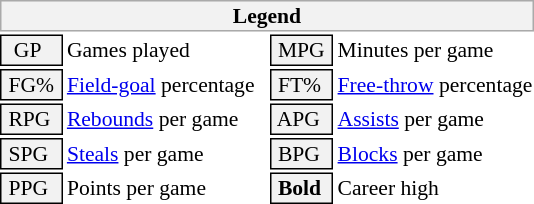<table class="toccolours" style="font-size: 90%; white-space: nowrap;">
<tr>
<th colspan="6" style="background-color: #F2F2F2; border: 1px solid #AAAAAA;">Legend</th>
</tr>
<tr>
<td style="background-color: #F2F2F2; border: 1px solid black;">  GP</td>
<td>Games played</td>
<td style="background-color: #F2F2F2; border: 1px solid black"> MPG </td>
<td>Minutes per game</td>
</tr>
<tr>
<td style="background-color: #F2F2F2; border: 1px solid black;"> FG% </td>
<td style="padding-right: 8px"><a href='#'>Field-goal</a> percentage</td>
<td style="background-color: #F2F2F2; border: 1px solid black"> FT% </td>
<td><a href='#'>Free-throw</a> percentage</td>
</tr>
<tr>
<td style="background-color: #F2F2F2; border: 1px solid black;"> RPG </td>
<td><a href='#'>Rebounds</a> per game</td>
<td style="background-color: #F2F2F2; border: 1px solid black"> APG </td>
<td><a href='#'>Assists</a> per game</td>
</tr>
<tr>
<td style="background-color: #F2F2F2; border: 1px solid black"> SPG </td>
<td><a href='#'>Steals</a> per game</td>
<td style="background-color: #F2F2F2; border: 1px solid black;"> BPG </td>
<td><a href='#'>Blocks</a> per game</td>
</tr>
<tr>
<td style="background-color: #F2F2F2; border: 1px solid black"> PPG </td>
<td>Points per game</td>
<td style="background-color: #F2F2F2; border: 1px solid black"> <strong>Bold</strong> </td>
<td>Career high</td>
</tr>
<tr>
</tr>
</table>
